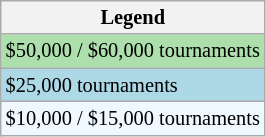<table class="wikitable" style="font-size:85%">
<tr>
<th>Legend</th>
</tr>
<tr style="background:#addfad;">
<td>$50,000 / $60,000 tournaments</td>
</tr>
<tr style="background:lightblue;">
<td>$25,000 tournaments</td>
</tr>
<tr style="background:#f0f8ff;">
<td>$10,000 / $15,000 tournaments</td>
</tr>
</table>
